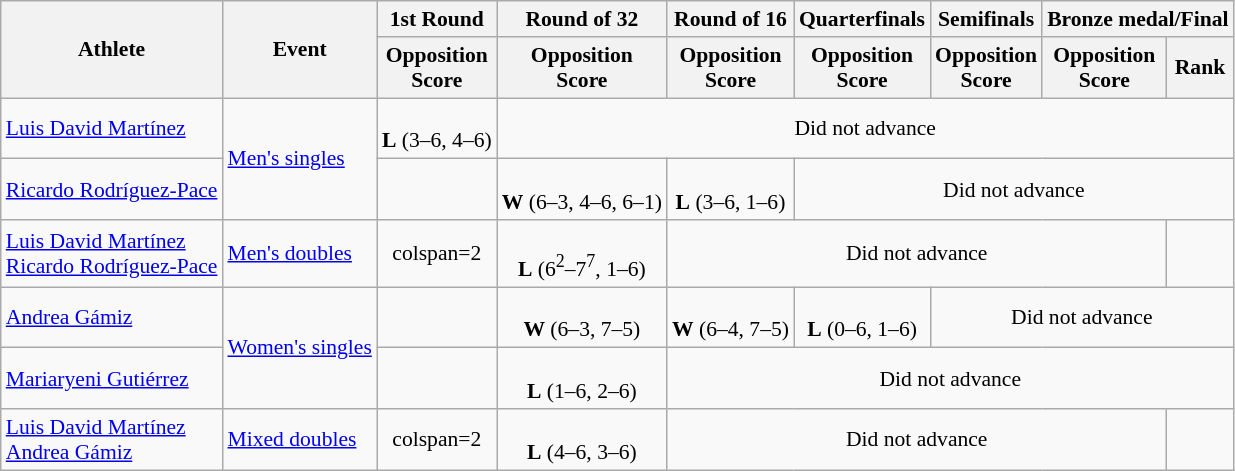<table class="wikitable" border="1" style="font-size:90%">
<tr>
<th rowspan=2>Athlete</th>
<th rowspan=2>Event</th>
<th>1st Round</th>
<th>Round of 32</th>
<th>Round of 16</th>
<th>Quarterfinals</th>
<th>Semifinals</th>
<th colspan=2>Bronze medal/Final</th>
</tr>
<tr>
<th>Opposition<br>Score</th>
<th>Opposition<br>Score</th>
<th>Opposition<br>Score</th>
<th>Opposition<br>Score</th>
<th>Opposition<br>Score</th>
<th>Opposition<br>Score</th>
<th>Rank</th>
</tr>
<tr align=center>
<td align=left><a href='#'>Luis David Martínez</a></td>
<td align=left rowspan="2"><a href='#'>Men's singles</a></td>
<td><br><strong>L</strong> (3–6, 4–6)</td>
<td colspan="6">Did not advance</td>
</tr>
<tr align=center>
<td align=left><a href='#'>Ricardo Rodríguez-Pace</a></td>
<td></td>
<td><br><strong>W</strong> (6–3, 4–6, 6–1)</td>
<td><br><strong>L</strong> (3–6, 1–6)</td>
<td colspan="4">Did not advance</td>
</tr>
<tr align=center>
<td align=left><a href='#'>Luis David Martínez</a><br><a href='#'>Ricardo Rodríguez-Pace</a></td>
<td align=left><a href='#'>Men's doubles</a></td>
<td>colspan=2 </td>
<td><br><strong>L</strong> (6<sup>2</sup>–7<sup>7</sup>, 1–6)</td>
<td colspan="4">Did not advance</td>
</tr>
<tr align=center>
<td align=left><a href='#'>Andrea Gámiz</a></td>
<td align=left rowspan="2"><a href='#'>Women's singles</a></td>
<td></td>
<td><br><strong>W</strong> (6–3, 7–5)</td>
<td><br><strong>W</strong> (6–4, 7–5)</td>
<td><br><strong>L</strong> (0–6, 1–6)</td>
<td colspan="3">Did not advance</td>
</tr>
<tr align=center>
<td align=left><a href='#'>Mariaryeni Gutiérrez</a></td>
<td></td>
<td><br><strong>L</strong> (1–6, 2–6)</td>
<td colspan="5">Did not advance</td>
</tr>
<tr align=center>
<td align=left><a href='#'>Luis David Martínez</a><br><a href='#'>Andrea Gámiz</a></td>
<td align=left><a href='#'>Mixed doubles</a></td>
<td>colspan=2 </td>
<td><br><strong>L</strong> (4–6, 3–6)</td>
<td colspan="4">Did not advance</td>
</tr>
</table>
